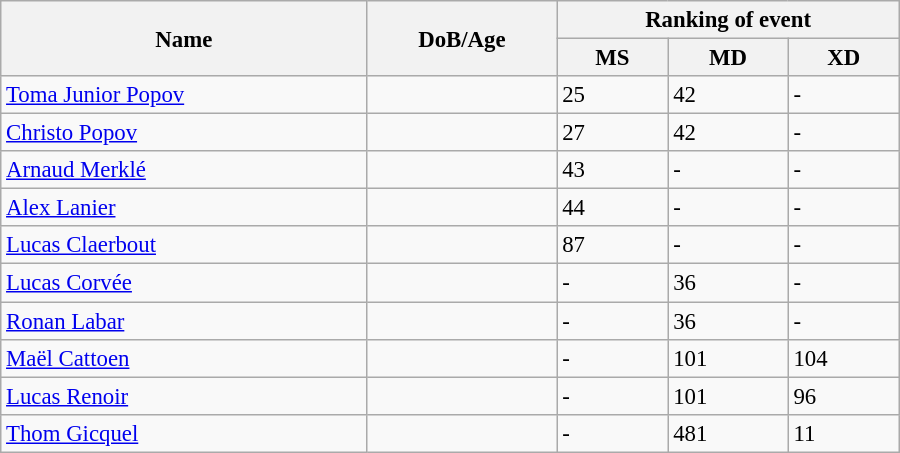<table class="wikitable" style="width:600px; font-size:95%;">
<tr>
<th rowspan="2" align="left">Name</th>
<th rowspan="2" align="left">DoB/Age</th>
<th colspan="3" align="center">Ranking of event</th>
</tr>
<tr>
<th align="center">MS</th>
<th>MD</th>
<th align="center">XD</th>
</tr>
<tr>
<td><a href='#'>Toma Junior Popov</a></td>
<td></td>
<td>25</td>
<td>42</td>
<td>-</td>
</tr>
<tr>
<td><a href='#'>Christo Popov</a></td>
<td></td>
<td>27</td>
<td>42</td>
<td>-</td>
</tr>
<tr>
<td><a href='#'>Arnaud Merklé</a></td>
<td></td>
<td>43</td>
<td>-</td>
<td>-</td>
</tr>
<tr>
<td><a href='#'>Alex Lanier</a></td>
<td></td>
<td>44</td>
<td>-</td>
<td>-</td>
</tr>
<tr>
<td><a href='#'>Lucas Claerbout</a></td>
<td></td>
<td>87</td>
<td>-</td>
<td>-</td>
</tr>
<tr>
<td><a href='#'>Lucas Corvée</a></td>
<td></td>
<td>-</td>
<td>36</td>
<td>-</td>
</tr>
<tr>
<td><a href='#'>Ronan Labar</a></td>
<td></td>
<td>-</td>
<td>36</td>
<td>-</td>
</tr>
<tr>
<td><a href='#'>Maël Cattoen</a></td>
<td></td>
<td>-</td>
<td>101</td>
<td>104</td>
</tr>
<tr>
<td><a href='#'>Lucas Renoir</a></td>
<td></td>
<td>-</td>
<td>101</td>
<td>96</td>
</tr>
<tr>
<td><a href='#'>Thom Gicquel</a></td>
<td></td>
<td>-</td>
<td>481</td>
<td>11</td>
</tr>
</table>
